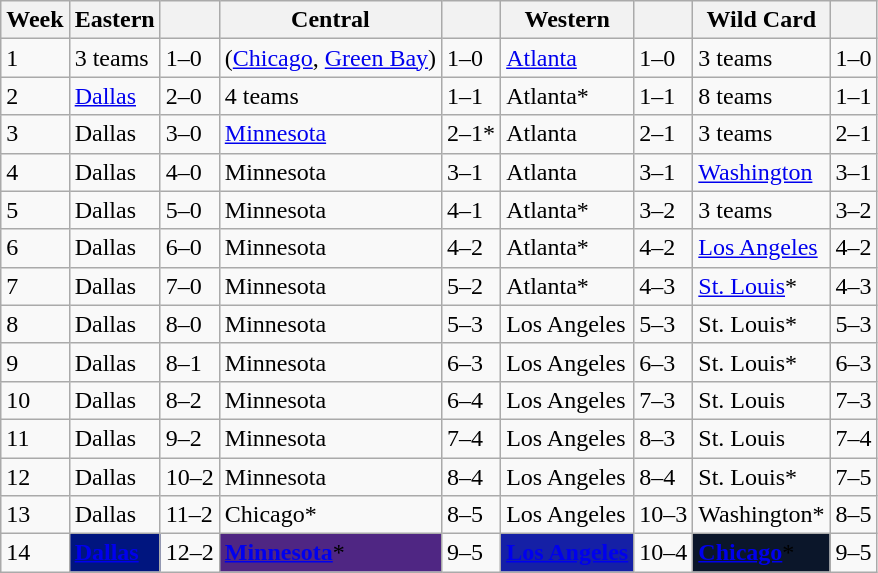<table class="wikitable">
<tr>
<th>Week</th>
<th>Eastern</th>
<th></th>
<th>Central</th>
<th></th>
<th>Western</th>
<th></th>
<th>Wild Card</th>
<th></th>
</tr>
<tr>
<td>1</td>
<td>3 teams</td>
<td>1–0</td>
<td>(<a href='#'>Chicago</a>, <a href='#'>Green Bay</a>)</td>
<td>1–0</td>
<td><a href='#'>Atlanta</a></td>
<td>1–0</td>
<td>3 teams</td>
<td>1–0</td>
</tr>
<tr>
<td>2</td>
<td><a href='#'>Dallas</a></td>
<td>2–0</td>
<td>4 teams</td>
<td>1–1</td>
<td>Atlanta*</td>
<td>1–1</td>
<td>8 teams</td>
<td>1–1</td>
</tr>
<tr>
<td>3</td>
<td>Dallas</td>
<td>3–0</td>
<td><a href='#'>Minnesota</a></td>
<td>2–1*</td>
<td>Atlanta</td>
<td>2–1</td>
<td>3 teams</td>
<td>2–1</td>
</tr>
<tr>
<td>4</td>
<td>Dallas</td>
<td>4–0</td>
<td>Minnesota</td>
<td>3–1</td>
<td>Atlanta</td>
<td>3–1</td>
<td><a href='#'>Washington</a></td>
<td>3–1</td>
</tr>
<tr>
<td>5</td>
<td>Dallas</td>
<td>5–0</td>
<td>Minnesota</td>
<td>4–1</td>
<td>Atlanta*</td>
<td>3–2</td>
<td>3 teams</td>
<td>3–2</td>
</tr>
<tr>
<td>6</td>
<td>Dallas</td>
<td>6–0</td>
<td>Minnesota</td>
<td>4–2</td>
<td>Atlanta*</td>
<td>4–2</td>
<td><a href='#'>Los Angeles</a></td>
<td>4–2</td>
</tr>
<tr>
<td>7</td>
<td>Dallas</td>
<td>7–0</td>
<td>Minnesota</td>
<td>5–2</td>
<td>Atlanta*</td>
<td>4–3</td>
<td><a href='#'>St. Louis</a>*</td>
<td>4–3</td>
</tr>
<tr>
<td>8</td>
<td>Dallas</td>
<td>8–0</td>
<td>Minnesota</td>
<td>5–3</td>
<td>Los Angeles</td>
<td>5–3</td>
<td>St. Louis*</td>
<td>5–3</td>
</tr>
<tr>
<td>9</td>
<td>Dallas</td>
<td>8–1</td>
<td>Minnesota</td>
<td>6–3</td>
<td>Los Angeles</td>
<td>6–3</td>
<td>St. Louis*</td>
<td>6–3</td>
</tr>
<tr>
<td>10</td>
<td>Dallas</td>
<td>8–2</td>
<td>Minnesota</td>
<td>6–4</td>
<td>Los Angeles</td>
<td>7–3</td>
<td>St. Louis</td>
<td>7–3</td>
</tr>
<tr>
<td>11</td>
<td>Dallas</td>
<td>9–2</td>
<td>Minnesota</td>
<td>7–4</td>
<td>Los Angeles</td>
<td>8–3</td>
<td>St. Louis</td>
<td>7–4</td>
</tr>
<tr>
<td>12</td>
<td>Dallas</td>
<td>10–2</td>
<td>Minnesota</td>
<td>8–4</td>
<td>Los Angeles</td>
<td>8–4</td>
<td>St. Louis*</td>
<td>7–5</td>
</tr>
<tr>
<td>13</td>
<td>Dallas</td>
<td>11–2</td>
<td>Chicago*</td>
<td>8–5</td>
<td>Los Angeles</td>
<td>10–3</td>
<td>Washington*</td>
<td>8–5</td>
</tr>
<tr>
<td>14</td>
<td bgcolor="#00157F"><strong><a href='#'><span>Dallas</span></a></strong></td>
<td>12–2</td>
<td bgcolor="#4F2683"><strong><a href='#'><span>Minnesota</span></a></strong>*</td>
<td>9–5</td>
<td bgcolor="#1520A6"><strong><a href='#'><span>Los Angeles</span></a></strong></td>
<td>10–4</td>
<td bgcolor="#0B162A"><strong><a href='#'><span>Chicago</span></a></strong>*</td>
<td>9–5</td>
</tr>
</table>
